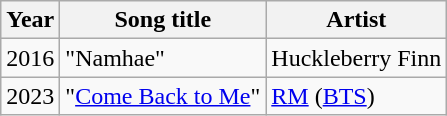<table class="wikitable sortable">
<tr>
<th>Year</th>
<th>Song title</th>
<th>Artist</th>
</tr>
<tr>
<td>2016</td>
<td>"Namhae"</td>
<td>Huckleberry Finn</td>
</tr>
<tr>
<td>2023</td>
<td>"<a href='#'>Come Back to Me</a>"</td>
<td><a href='#'>RM</a> (<a href='#'>BTS</a>)</td>
</tr>
</table>
